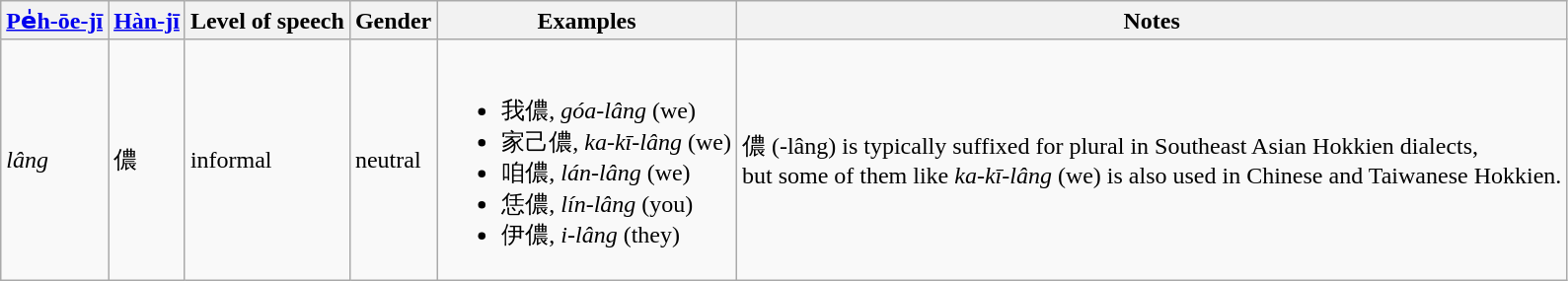<table class="wikitable">
<tr>
<th><a href='#'>Pe̍h-ōe-jī</a></th>
<th><a href='#'>Hàn-jī</a></th>
<th>Level of speech</th>
<th>Gender</th>
<th>Examples</th>
<th>Notes</th>
</tr>
<tr>
<td><em>lâng</em></td>
<td>儂</td>
<td>informal</td>
<td>neutral</td>
<td><br><ul><li>我儂, <em>góa-lâng</em> (we)</li><li>家己儂, <em>ka-kī-lâng</em> (we)</li><li>咱儂, <em>lán-lâng</em> (we)</li><li>恁儂, <em>lín-lâng</em> (you)</li><li>伊儂, <em>i-lâng</em> (they)</li></ul></td>
<td>儂 (-lâng) is typically suffixed for plural in Southeast Asian Hokkien dialects,<br>but some of them like <em>ka-kī-lâng</em> (we) is also used in Chinese and Taiwanese Hokkien.</td>
</tr>
</table>
